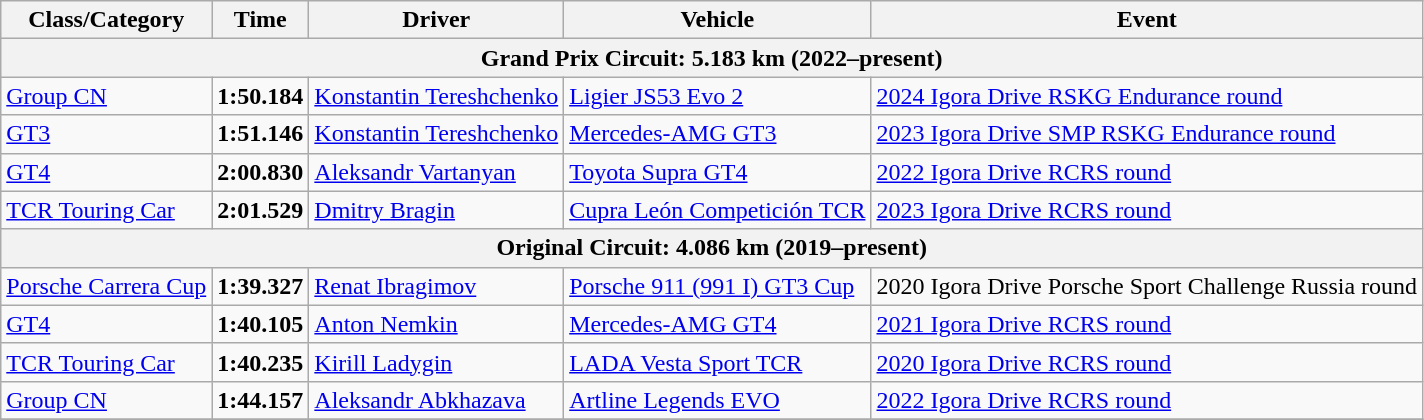<table class="wikitable">
<tr>
<th>Class/Category</th>
<th>Time</th>
<th>Driver</th>
<th>Vehicle</th>
<th>Event</th>
</tr>
<tr>
<th colspan=5>Grand Prix Circuit: 5.183 km (2022–present)</th>
</tr>
<tr>
<td><a href='#'>Group CN</a></td>
<td><strong>1:50.184</strong></td>
<td><a href='#'>Konstantin Tereshchenko</a></td>
<td><a href='#'>Ligier JS53 Evo 2</a></td>
<td><a href='#'>2024 Igora Drive RSKG Endurance round</a></td>
</tr>
<tr>
<td><a href='#'>GT3</a></td>
<td><strong>1:51.146</strong></td>
<td><a href='#'>Konstantin Tereshchenko</a></td>
<td><a href='#'>Mercedes-AMG GT3</a></td>
<td><a href='#'>2023 Igora Drive SMP RSKG Endurance round</a></td>
</tr>
<tr>
<td><a href='#'>GT4</a></td>
<td><strong>2:00.830</strong></td>
<td><a href='#'>Aleksandr Vartanyan</a></td>
<td><a href='#'>Toyota Supra GT4</a></td>
<td><a href='#'>2022 Igora Drive RCRS round</a></td>
</tr>
<tr>
<td><a href='#'>TCR Touring Car</a></td>
<td><strong>2:01.529</strong></td>
<td><a href='#'>Dmitry Bragin</a></td>
<td><a href='#'>Cupra León Competición TCR</a></td>
<td><a href='#'>2023 Igora Drive RCRS round</a></td>
</tr>
<tr>
<th colspan=5>Original Circuit: 4.086 km (2019–present)</th>
</tr>
<tr>
<td><a href='#'>Porsche Carrera Cup</a></td>
<td><strong>1:39.327</strong></td>
<td><a href='#'>Renat Ibragimov</a></td>
<td><a href='#'>Porsche 911 (991 I) GT3 Cup</a></td>
<td>2020 Igora Drive Porsche Sport Challenge Russia round</td>
</tr>
<tr>
<td><a href='#'>GT4</a></td>
<td><strong>1:40.105</strong></td>
<td><a href='#'>Anton Nemkin</a></td>
<td><a href='#'>Mercedes-AMG GT4</a></td>
<td><a href='#'>2021 Igora Drive RCRS round</a></td>
</tr>
<tr>
<td><a href='#'>TCR Touring Car</a></td>
<td><strong>1:40.235</strong></td>
<td><a href='#'>Kirill Ladygin</a></td>
<td><a href='#'>LADA Vesta Sport TCR</a></td>
<td><a href='#'>2020 Igora Drive RCRS round</a></td>
</tr>
<tr>
<td><a href='#'>Group CN</a></td>
<td><strong>1:44.157</strong></td>
<td><a href='#'>Aleksandr Abkhazava</a></td>
<td><a href='#'>Artline Legends EVO</a></td>
<td><a href='#'>2022 Igora Drive RCRS round</a></td>
</tr>
<tr>
</tr>
</table>
